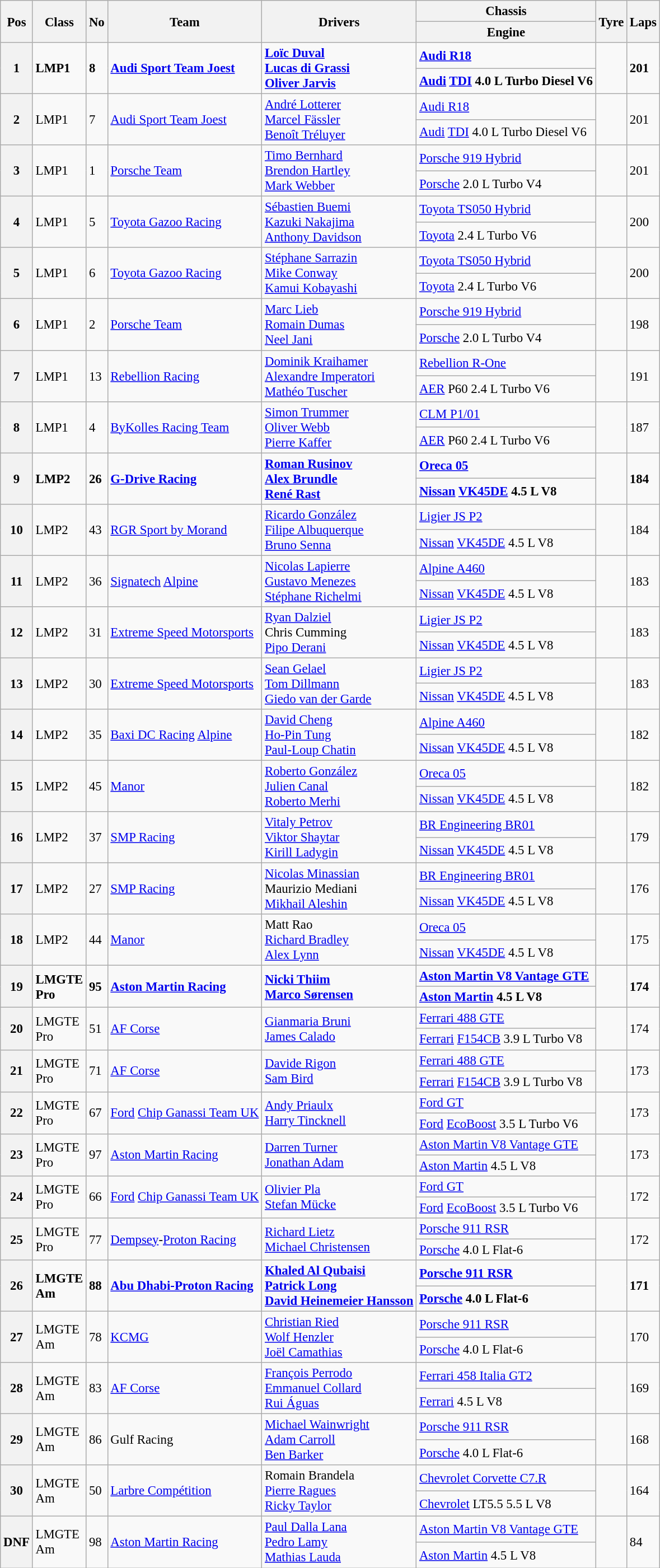<table class="wikitable" style="font-size: 95%;">
<tr>
<th rowspan=2>Pos</th>
<th rowspan=2>Class</th>
<th rowspan=2>No</th>
<th rowspan=2>Team</th>
<th rowspan=2>Drivers</th>
<th>Chassis</th>
<th rowspan=2>Tyre</th>
<th rowspan=2>Laps</th>
</tr>
<tr>
<th>Engine</th>
</tr>
<tr style="font-weight:bold">
<th rowspan=2>1</th>
<td rowspan=2>LMP1</td>
<td rowspan=2>8</td>
<td rowspan=2> <a href='#'>Audi Sport Team Joest</a></td>
<td rowspan=2> <a href='#'>Loïc Duval</a><br> <a href='#'>Lucas di Grassi</a><br> <a href='#'>Oliver Jarvis</a></td>
<td><a href='#'>Audi R18</a></td>
<td rowspan=2></td>
<td rowspan=2>201</td>
</tr>
<tr style="font-weight:bold">
<td><a href='#'>Audi</a> <a href='#'>TDI</a> 4.0 L Turbo Diesel V6</td>
</tr>
<tr>
<th rowspan=2>2</th>
<td rowspan=2>LMP1</td>
<td rowspan=2>7</td>
<td rowspan=2> <a href='#'>Audi Sport Team Joest</a></td>
<td rowspan=2> <a href='#'>André Lotterer</a><br> <a href='#'>Marcel Fässler</a><br> <a href='#'>Benoît Tréluyer</a></td>
<td><a href='#'>Audi R18</a></td>
<td rowspan=2></td>
<td rowspan=2>201</td>
</tr>
<tr>
<td><a href='#'>Audi</a> <a href='#'>TDI</a> 4.0 L Turbo Diesel V6</td>
</tr>
<tr>
<th rowspan=2>3</th>
<td rowspan=2>LMP1</td>
<td rowspan=2>1</td>
<td rowspan=2> <a href='#'>Porsche Team</a></td>
<td rowspan=2> <a href='#'>Timo Bernhard</a><br> <a href='#'>Brendon Hartley</a><br> <a href='#'>Mark Webber</a></td>
<td><a href='#'>Porsche 919 Hybrid</a></td>
<td rowspan=2></td>
<td rowspan=2>201</td>
</tr>
<tr>
<td><a href='#'>Porsche</a> 2.0 L Turbo V4</td>
</tr>
<tr>
<th rowspan=2>4</th>
<td rowspan=2>LMP1</td>
<td rowspan=2>5</td>
<td rowspan=2> <a href='#'>Toyota Gazoo Racing</a></td>
<td rowspan=2> <a href='#'>Sébastien Buemi</a><br> <a href='#'>Kazuki Nakajima</a><br> <a href='#'>Anthony Davidson</a></td>
<td><a href='#'>Toyota TS050 Hybrid</a></td>
<td rowspan=2></td>
<td rowspan=2>200</td>
</tr>
<tr>
<td><a href='#'>Toyota</a> 2.4 L Turbo V6</td>
</tr>
<tr>
<th rowspan=2>5</th>
<td rowspan=2>LMP1</td>
<td rowspan=2>6</td>
<td rowspan=2> <a href='#'>Toyota Gazoo Racing</a></td>
<td rowspan=2> <a href='#'>Stéphane Sarrazin</a><br> <a href='#'>Mike Conway</a><br> <a href='#'>Kamui Kobayashi</a></td>
<td><a href='#'>Toyota TS050 Hybrid</a></td>
<td rowspan=2></td>
<td rowspan=2>200</td>
</tr>
<tr>
<td><a href='#'>Toyota</a> 2.4 L Turbo V6</td>
</tr>
<tr>
<th rowspan=2>6</th>
<td rowspan=2>LMP1</td>
<td rowspan=2>2</td>
<td rowspan=2> <a href='#'>Porsche Team</a></td>
<td rowspan=2> <a href='#'>Marc Lieb</a><br> <a href='#'>Romain Dumas</a><br> <a href='#'>Neel Jani</a></td>
<td><a href='#'>Porsche 919 Hybrid</a></td>
<td rowspan=2></td>
<td rowspan=2>198</td>
</tr>
<tr>
<td><a href='#'>Porsche</a> 2.0 L Turbo V4</td>
</tr>
<tr>
<th rowspan=2>7</th>
<td rowspan=2>LMP1</td>
<td rowspan=2>13</td>
<td rowspan=2> <a href='#'>Rebellion Racing</a></td>
<td rowspan=2> <a href='#'>Dominik Kraihamer</a><br> <a href='#'>Alexandre Imperatori</a><br> <a href='#'>Mathéo Tuscher</a></td>
<td><a href='#'>Rebellion R-One</a></td>
<td rowspan=2></td>
<td rowspan=2>191</td>
</tr>
<tr>
<td><a href='#'>AER</a> P60 2.4 L Turbo V6</td>
</tr>
<tr>
<th rowspan=2>8</th>
<td rowspan=2>LMP1</td>
<td rowspan=2>4</td>
<td rowspan=2> <a href='#'>ByKolles Racing Team</a></td>
<td rowspan=2> <a href='#'>Simon Trummer</a><br> <a href='#'>Oliver Webb</a><br> <a href='#'>Pierre Kaffer</a></td>
<td><a href='#'>CLM P1/01</a></td>
<td rowspan=2></td>
<td rowspan=2>187</td>
</tr>
<tr>
<td><a href='#'>AER</a> P60 2.4 L Turbo V6</td>
</tr>
<tr style="font-weight:bold">
<th rowspan=2>9</th>
<td rowspan=2>LMP2</td>
<td rowspan=2>26</td>
<td rowspan=2> <a href='#'>G-Drive Racing</a></td>
<td rowspan=2> <a href='#'>Roman Rusinov</a><br> <a href='#'>Alex Brundle</a><br> <a href='#'>René Rast</a></td>
<td><a href='#'>Oreca 05</a></td>
<td rowspan=2></td>
<td rowspan=2>184</td>
</tr>
<tr style="font-weight:bold">
<td><a href='#'>Nissan</a> <a href='#'>VK45DE</a> 4.5 L V8</td>
</tr>
<tr>
<th rowspan=2>10</th>
<td rowspan=2>LMP2</td>
<td rowspan=2>43</td>
<td rowspan=2> <a href='#'>RGR Sport by Morand</a></td>
<td rowspan=2> <a href='#'>Ricardo González</a><br> <a href='#'>Filipe Albuquerque</a><br> <a href='#'>Bruno Senna</a></td>
<td><a href='#'>Ligier JS P2</a></td>
<td rowspan=2></td>
<td rowspan=2>184</td>
</tr>
<tr>
<td><a href='#'>Nissan</a> <a href='#'>VK45DE</a> 4.5 L V8</td>
</tr>
<tr>
<th rowspan=2>11</th>
<td rowspan=2>LMP2</td>
<td rowspan=2>36</td>
<td rowspan=2> <a href='#'>Signatech</a> <a href='#'>Alpine</a></td>
<td rowspan=2> <a href='#'>Nicolas Lapierre</a><br> <a href='#'>Gustavo Menezes</a><br> <a href='#'>Stéphane Richelmi</a></td>
<td><a href='#'>Alpine A460</a></td>
<td rowspan=2></td>
<td rowspan=2>183</td>
</tr>
<tr>
<td><a href='#'>Nissan</a> <a href='#'>VK45DE</a> 4.5 L V8</td>
</tr>
<tr>
<th rowspan=2>12</th>
<td rowspan=2>LMP2</td>
<td rowspan=2>31</td>
<td rowspan=2> <a href='#'>Extreme Speed Motorsports</a></td>
<td rowspan=2> <a href='#'>Ryan Dalziel</a><br> Chris Cumming<br> <a href='#'>Pipo Derani</a></td>
<td><a href='#'>Ligier JS P2</a></td>
<td rowspan=2></td>
<td rowspan=2>183</td>
</tr>
<tr>
<td><a href='#'>Nissan</a> <a href='#'>VK45DE</a> 4.5 L V8</td>
</tr>
<tr>
<th rowspan=2>13</th>
<td rowspan=2>LMP2</td>
<td rowspan=2>30</td>
<td rowspan=2> <a href='#'>Extreme Speed Motorsports</a></td>
<td rowspan=2> <a href='#'>Sean Gelael</a><br> <a href='#'>Tom Dillmann</a><br> <a href='#'>Giedo van der Garde</a></td>
<td><a href='#'>Ligier JS P2</a></td>
<td rowspan=2></td>
<td rowspan=2>183</td>
</tr>
<tr>
<td><a href='#'>Nissan</a> <a href='#'>VK45DE</a> 4.5 L V8</td>
</tr>
<tr>
<th rowspan=2>14</th>
<td rowspan=2>LMP2</td>
<td rowspan=2>35</td>
<td rowspan=2> <a href='#'>Baxi DC Racing</a> <a href='#'>Alpine</a></td>
<td rowspan=2> <a href='#'>David Cheng</a><br> <a href='#'>Ho-Pin Tung</a><br> <a href='#'>Paul-Loup Chatin</a></td>
<td><a href='#'>Alpine A460</a></td>
<td rowspan=2></td>
<td rowspan=2>182</td>
</tr>
<tr>
<td><a href='#'>Nissan</a> <a href='#'>VK45DE</a> 4.5 L V8</td>
</tr>
<tr>
<th rowspan=2>15</th>
<td rowspan=2>LMP2</td>
<td rowspan=2>45</td>
<td rowspan=2> <a href='#'>Manor</a></td>
<td rowspan=2> <a href='#'>Roberto González</a><br> <a href='#'>Julien Canal</a><br> <a href='#'>Roberto Merhi</a></td>
<td><a href='#'>Oreca 05</a></td>
<td rowspan=2></td>
<td rowspan=2>182</td>
</tr>
<tr>
<td><a href='#'>Nissan</a> <a href='#'>VK45DE</a> 4.5 L V8</td>
</tr>
<tr>
<th rowspan=2>16</th>
<td rowspan=2>LMP2</td>
<td rowspan=2>37</td>
<td rowspan=2> <a href='#'>SMP Racing</a></td>
<td rowspan=2> <a href='#'>Vitaly Petrov</a><br> <a href='#'>Viktor Shaytar</a><br> <a href='#'>Kirill Ladygin</a></td>
<td><a href='#'>BR Engineering BR01</a></td>
<td rowspan=2></td>
<td rowspan=2>179</td>
</tr>
<tr>
<td><a href='#'>Nissan</a> <a href='#'>VK45DE</a> 4.5 L V8</td>
</tr>
<tr>
<th rowspan=2>17</th>
<td rowspan=2>LMP2</td>
<td rowspan=2>27</td>
<td rowspan=2> <a href='#'>SMP Racing</a></td>
<td rowspan=2> <a href='#'>Nicolas Minassian</a><br> Maurizio Mediani<br> <a href='#'>Mikhail Aleshin</a></td>
<td><a href='#'>BR Engineering BR01</a></td>
<td rowspan=2></td>
<td rowspan=2>176</td>
</tr>
<tr>
<td><a href='#'>Nissan</a> <a href='#'>VK45DE</a> 4.5 L V8</td>
</tr>
<tr>
<th rowspan=2>18</th>
<td rowspan=2>LMP2</td>
<td rowspan=2>44</td>
<td rowspan=2> <a href='#'>Manor</a></td>
<td rowspan=2> Matt Rao<br> <a href='#'>Richard Bradley</a><br> <a href='#'>Alex Lynn</a></td>
<td><a href='#'>Oreca 05</a></td>
<td rowspan=2></td>
<td rowspan=2>175</td>
</tr>
<tr>
<td><a href='#'>Nissan</a> <a href='#'>VK45DE</a> 4.5 L V8</td>
</tr>
<tr style="font-weight:bold">
<th rowspan=2>19</th>
<td rowspan=2>LMGTE<br>Pro</td>
<td rowspan=2>95</td>
<td rowspan=2> <a href='#'>Aston Martin Racing</a></td>
<td rowspan=2> <a href='#'>Nicki Thiim</a><br> <a href='#'>Marco Sørensen</a></td>
<td><a href='#'>Aston Martin V8 Vantage GTE</a></td>
<td rowspan=2></td>
<td rowspan=2>174</td>
</tr>
<tr style="font-weight:bold">
<td><a href='#'>Aston Martin</a> 4.5 L V8</td>
</tr>
<tr>
<th rowspan=2>20</th>
<td rowspan=2>LMGTE<br>Pro</td>
<td rowspan=2>51</td>
<td rowspan=2> <a href='#'>AF Corse</a></td>
<td rowspan=2> <a href='#'>Gianmaria Bruni</a><br> <a href='#'>James Calado</a></td>
<td><a href='#'>Ferrari 488 GTE</a></td>
<td rowspan=2></td>
<td rowspan=2>174</td>
</tr>
<tr>
<td><a href='#'>Ferrari</a> <a href='#'>F154CB</a> 3.9 L Turbo V8</td>
</tr>
<tr>
<th rowspan=2>21</th>
<td rowspan=2>LMGTE<br>Pro</td>
<td rowspan=2>71</td>
<td rowspan=2> <a href='#'>AF Corse</a></td>
<td rowspan=2> <a href='#'>Davide Rigon</a><br> <a href='#'>Sam Bird</a></td>
<td><a href='#'>Ferrari 488 GTE</a></td>
<td rowspan=2></td>
<td rowspan=2>173</td>
</tr>
<tr>
<td><a href='#'>Ferrari</a> <a href='#'>F154CB</a> 3.9 L Turbo V8</td>
</tr>
<tr>
<th rowspan=2>22</th>
<td rowspan=2>LMGTE<br>Pro</td>
<td rowspan=2>67</td>
<td rowspan=2> <a href='#'>Ford</a> <a href='#'>Chip Ganassi Team UK</a></td>
<td rowspan=2> <a href='#'>Andy Priaulx</a><br> <a href='#'>Harry Tincknell</a></td>
<td><a href='#'>Ford GT</a></td>
<td rowspan=2></td>
<td rowspan=2>173</td>
</tr>
<tr>
<td><a href='#'>Ford</a> <a href='#'>EcoBoost</a> 3.5 L Turbo V6</td>
</tr>
<tr>
<th rowspan=2>23</th>
<td rowspan=2>LMGTE<br>Pro</td>
<td rowspan=2>97</td>
<td rowspan=2> <a href='#'>Aston Martin Racing</a></td>
<td rowspan=2> <a href='#'>Darren Turner</a><br> <a href='#'>Jonathan Adam</a></td>
<td><a href='#'>Aston Martin V8 Vantage GTE</a></td>
<td rowspan=2></td>
<td rowspan=2>173</td>
</tr>
<tr>
<td><a href='#'>Aston Martin</a> 4.5 L V8</td>
</tr>
<tr>
<th rowspan=2>24</th>
<td rowspan=2>LMGTE<br>Pro</td>
<td rowspan=2>66</td>
<td rowspan=2> <a href='#'>Ford</a> <a href='#'>Chip Ganassi Team UK</a></td>
<td rowspan=2> <a href='#'>Olivier Pla</a><br> <a href='#'>Stefan Mücke</a></td>
<td><a href='#'>Ford GT</a></td>
<td rowspan=2></td>
<td rowspan=2>172</td>
</tr>
<tr>
<td><a href='#'>Ford</a> <a href='#'>EcoBoost</a> 3.5 L Turbo V6</td>
</tr>
<tr>
<th rowspan=2>25</th>
<td rowspan=2>LMGTE<br>Pro</td>
<td rowspan=2>77</td>
<td rowspan=2> <a href='#'>Dempsey</a>-<a href='#'>Proton Racing</a></td>
<td rowspan=2> <a href='#'>Richard Lietz</a><br> <a href='#'>Michael Christensen</a></td>
<td><a href='#'>Porsche 911 RSR</a></td>
<td rowspan=2></td>
<td rowspan=2>172</td>
</tr>
<tr>
<td><a href='#'>Porsche</a> 4.0 L Flat-6</td>
</tr>
<tr style="font-weight:bold">
<th rowspan=2>26</th>
<td rowspan=2>LMGTE<br>Am</td>
<td rowspan=2>88</td>
<td rowspan=2> <a href='#'>Abu Dhabi-Proton Racing</a></td>
<td rowspan=2> <a href='#'>Khaled Al Qubaisi</a><br> <a href='#'>Patrick Long</a><br> <a href='#'>David Heinemeier Hansson</a></td>
<td><a href='#'>Porsche 911 RSR</a></td>
<td rowspan=2></td>
<td rowspan=2>171</td>
</tr>
<tr style="font-weight:bold">
<td><a href='#'>Porsche</a> 4.0 L Flat-6</td>
</tr>
<tr>
<th rowspan=2>27</th>
<td rowspan=2>LMGTE<br>Am</td>
<td rowspan=2>78</td>
<td rowspan=2> <a href='#'>KCMG</a></td>
<td rowspan=2> <a href='#'>Christian Ried</a><br> <a href='#'>Wolf Henzler</a><br> <a href='#'>Joël Camathias</a></td>
<td><a href='#'>Porsche 911 RSR</a></td>
<td rowspan=2></td>
<td rowspan=2>170</td>
</tr>
<tr>
<td><a href='#'>Porsche</a> 4.0 L Flat-6</td>
</tr>
<tr>
<th rowspan=2>28</th>
<td rowspan=2>LMGTE<br>Am</td>
<td rowspan=2>83</td>
<td rowspan=2> <a href='#'>AF Corse</a></td>
<td rowspan=2> <a href='#'>François Perrodo</a><br> <a href='#'>Emmanuel Collard</a><br> <a href='#'>Rui Águas</a></td>
<td><a href='#'>Ferrari 458 Italia GT2</a></td>
<td rowspan=2></td>
<td rowspan=2>169</td>
</tr>
<tr>
<td><a href='#'>Ferrari</a> 4.5 L V8</td>
</tr>
<tr>
<th rowspan=2>29</th>
<td rowspan=2>LMGTE<br>Am</td>
<td rowspan=2>86</td>
<td rowspan=2> Gulf Racing</td>
<td rowspan=2> <a href='#'>Michael Wainwright</a><br> <a href='#'>Adam Carroll</a><br> <a href='#'>Ben Barker</a></td>
<td><a href='#'>Porsche 911 RSR</a></td>
<td rowspan=2></td>
<td rowspan=2>168</td>
</tr>
<tr>
<td><a href='#'>Porsche</a> 4.0 L Flat-6</td>
</tr>
<tr>
<th rowspan=2>30</th>
<td rowspan=2>LMGTE<br>Am</td>
<td rowspan=2>50</td>
<td rowspan=2> <a href='#'>Larbre Compétition</a></td>
<td rowspan=2> Romain Brandela<br> <a href='#'>Pierre Ragues</a><br> <a href='#'>Ricky Taylor</a></td>
<td><a href='#'>Chevrolet Corvette C7.R</a></td>
<td rowspan=2></td>
<td rowspan=2>164</td>
</tr>
<tr>
<td><a href='#'>Chevrolet</a> LT5.5  5.5 L V8</td>
</tr>
<tr>
<th rowspan=2>DNF</th>
<td rowspan=2>LMGTE<br>Am</td>
<td rowspan=2>98</td>
<td rowspan=2> <a href='#'>Aston Martin Racing</a></td>
<td rowspan=2> <a href='#'>Paul Dalla Lana</a><br> <a href='#'>Pedro Lamy</a><br> <a href='#'>Mathias Lauda</a></td>
<td><a href='#'>Aston Martin V8 Vantage GTE</a></td>
<td rowspan=2></td>
<td rowspan=2>84</td>
</tr>
<tr>
<td><a href='#'>Aston Martin</a> 4.5 L V8</td>
</tr>
</table>
